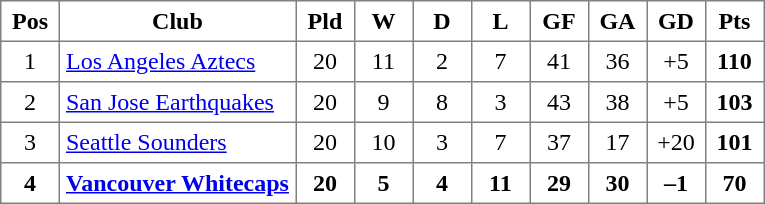<table class="toccolours" border="1" cellpadding="4" cellspacing="0" style="text-align:center; border-collapse: collapse; margin:0;">
<tr>
<th width=30>Pos</th>
<th>Club</th>
<th width=30>Pld</th>
<th width=30>W</th>
<th width=30>D</th>
<th width=30>L</th>
<th width=30>GF</th>
<th width=30>GA</th>
<th width=30>GD</th>
<th width=30>Pts</th>
</tr>
<tr>
<td>1</td>
<td align=left><a href='#'>Los Angeles Aztecs</a></td>
<td>20</td>
<td>11</td>
<td>2</td>
<td>7</td>
<td>41</td>
<td>36</td>
<td>+5</td>
<td><strong>110</strong></td>
</tr>
<tr>
<td>2</td>
<td align=left><a href='#'>San Jose Earthquakes</a></td>
<td>20</td>
<td>9</td>
<td>8</td>
<td>3</td>
<td>43</td>
<td>38</td>
<td>+5</td>
<td><strong>103</strong></td>
</tr>
<tr>
<td>3</td>
<td align=left><a href='#'>Seattle Sounders</a></td>
<td>20</td>
<td>10</td>
<td>3</td>
<td>7</td>
<td>37</td>
<td>17</td>
<td>+20</td>
<td><strong>101</strong></td>
</tr>
<tr>
<td><strong>4</strong></td>
<td align=left><strong><a href='#'>Vancouver Whitecaps</a></strong></td>
<td><strong>20</strong></td>
<td><strong>5</strong></td>
<td><strong>4</strong></td>
<td><strong>11</strong></td>
<td><strong>29</strong></td>
<td><strong>30</strong></td>
<td><strong>–1</strong></td>
<td><strong>70</strong></td>
</tr>
</table>
